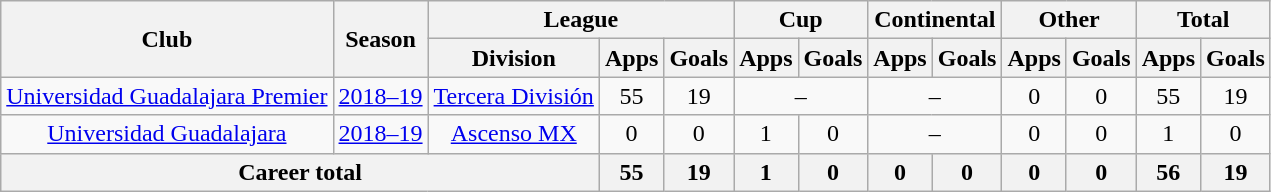<table class="wikitable" style="text-align: center">
<tr>
<th rowspan="2">Club</th>
<th rowspan="2">Season</th>
<th colspan="3">League</th>
<th colspan="2">Cup</th>
<th colspan="2">Continental</th>
<th colspan="2">Other</th>
<th colspan="2">Total</th>
</tr>
<tr>
<th>Division</th>
<th>Apps</th>
<th>Goals</th>
<th>Apps</th>
<th>Goals</th>
<th>Apps</th>
<th>Goals</th>
<th>Apps</th>
<th>Goals</th>
<th>Apps</th>
<th>Goals</th>
</tr>
<tr>
<td><a href='#'>Universidad Guadalajara Premier</a></td>
<td><a href='#'>2018–19</a></td>
<td><a href='#'>Tercera División</a></td>
<td>55</td>
<td>19</td>
<td colspan="2">–</td>
<td colspan="2">–</td>
<td>0</td>
<td>0</td>
<td>55</td>
<td>19</td>
</tr>
<tr>
<td><a href='#'>Universidad Guadalajara</a></td>
<td><a href='#'>2018–19</a></td>
<td><a href='#'>Ascenso MX</a></td>
<td>0</td>
<td>0</td>
<td>1</td>
<td>0</td>
<td colspan="2">–</td>
<td>0</td>
<td>0</td>
<td>1</td>
<td>0</td>
</tr>
<tr>
<th colspan="3"><strong>Career total</strong></th>
<th>55</th>
<th>19</th>
<th>1</th>
<th>0</th>
<th>0</th>
<th>0</th>
<th>0</th>
<th>0</th>
<th>56</th>
<th>19</th>
</tr>
</table>
